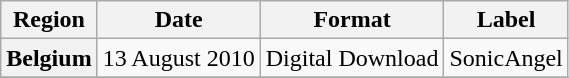<table class="wikitable sortable plainrowheaders">
<tr>
<th scope="col">Region</th>
<th scope="col">Date</th>
<th scope="col">Format</th>
<th scope="col">Label</th>
</tr>
<tr>
<th scope="row">Belgium</th>
<td>13 August 2010</td>
<td>Digital Download</td>
<td>SonicAngel</td>
</tr>
<tr>
</tr>
</table>
